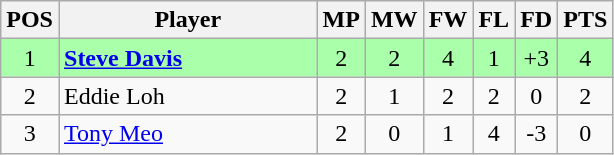<table class="wikitable" style="text-align: center;">
<tr>
<th width=20>POS</th>
<th width=165>Player</th>
<th width=20>MP</th>
<th width=20>MW</th>
<th width=20>FW</th>
<th width=20>FL</th>
<th width=20>FD</th>
<th width=20>PTS</th>
</tr>
<tr style="background:#aaffaa;">
<td>1</td>
<td style="text-align:left;"> <strong><a href='#'>Steve Davis</a></strong></td>
<td>2</td>
<td>2</td>
<td>4</td>
<td>1</td>
<td>+3</td>
<td>4</td>
</tr>
<tr>
<td>2</td>
<td style="text-align:left;"> Eddie Loh</td>
<td>2</td>
<td>1</td>
<td>2</td>
<td>2</td>
<td>0</td>
<td>2</td>
</tr>
<tr>
<td>3</td>
<td style="text-align:left;"> <a href='#'>Tony Meo</a></td>
<td>2</td>
<td>0</td>
<td>1</td>
<td>4</td>
<td>-3</td>
<td>0</td>
</tr>
</table>
